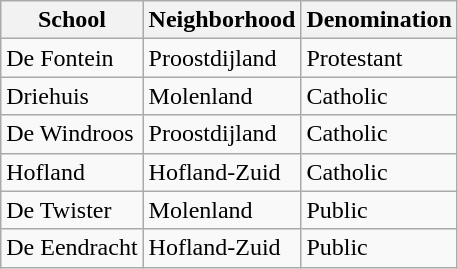<table class="wikitable">
<tr>
<th>School</th>
<th>Neighborhood</th>
<th>Denomination</th>
</tr>
<tr>
<td>De Fontein</td>
<td>Proostdijland</td>
<td>Protestant</td>
</tr>
<tr>
<td>Driehuis</td>
<td>Molenland</td>
<td>Catholic</td>
</tr>
<tr>
<td>De Windroos</td>
<td>Proostdijland</td>
<td>Catholic</td>
</tr>
<tr>
<td>Hofland</td>
<td>Hofland-Zuid</td>
<td>Catholic</td>
</tr>
<tr>
<td>De Twister</td>
<td>Molenland</td>
<td>Public</td>
</tr>
<tr>
<td>De Eendracht</td>
<td>Hofland-Zuid</td>
<td>Public</td>
</tr>
</table>
